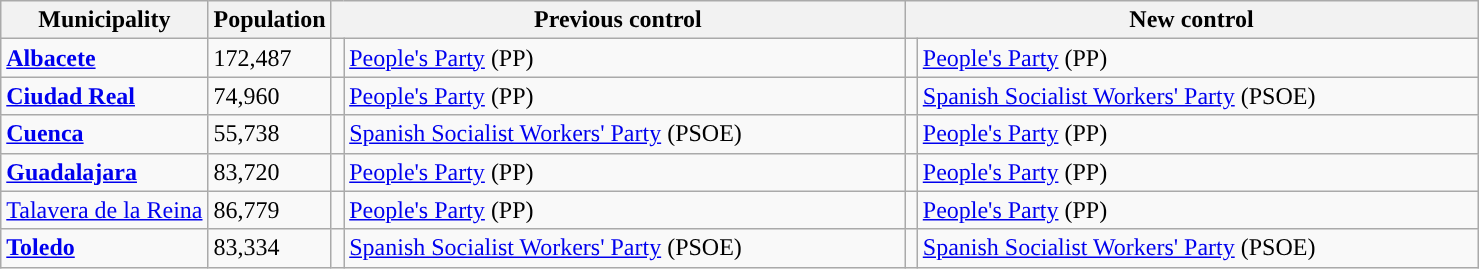<table class="wikitable sortable">
<tr>
<th>Municipality</th>
<th>Population</th>
<th colspan="2" style="width:375px;">Previous control</th>
<th colspan="2" style="width:375px;">New control</th>
</tr>
<tr>
<td><strong><a href='#'>Albacete</a></strong></td>
<td>172,487</td>
<td width="1" style="color:inherit;background:"></td>
<td><a href='#'>People's Party</a> (PP)</td>
<td width="1" style="color:inherit;background:"></td>
<td><a href='#'>People's Party</a> (PP)</td>
</tr>
<tr>
<td><strong><a href='#'>Ciudad Real</a></strong></td>
<td>74,960</td>
<td style="color:inherit;background:"></td>
<td><a href='#'>People's Party</a> (PP)</td>
<td style="color:inherit;background:"></td>
<td><a href='#'>Spanish Socialist Workers' Party</a> (PSOE)</td>
</tr>
<tr>
<td><strong><a href='#'>Cuenca</a></strong></td>
<td>55,738</td>
<td style="color:inherit;background:"></td>
<td><a href='#'>Spanish Socialist Workers' Party</a> (PSOE)</td>
<td style="color:inherit;background:"></td>
<td><a href='#'>People's Party</a> (PP)</td>
</tr>
<tr>
<td><strong><a href='#'>Guadalajara</a></strong></td>
<td>83,720</td>
<td style="color:inherit;background:"></td>
<td><a href='#'>People's Party</a> (PP)</td>
<td style="color:inherit;background:"></td>
<td><a href='#'>People's Party</a> (PP)</td>
</tr>
<tr>
<td><a href='#'>Talavera de la Reina</a></td>
<td>86,779</td>
<td style="color:inherit;background:"></td>
<td><a href='#'>People's Party</a> (PP)</td>
<td style="color:inherit;background:"></td>
<td><a href='#'>People's Party</a> (PP)</td>
</tr>
<tr>
<td><strong><a href='#'>Toledo</a></strong></td>
<td>83,334</td>
<td style="color:inherit;background:"></td>
<td><a href='#'>Spanish Socialist Workers' Party</a> (PSOE)</td>
<td style="color:inherit;background:"></td>
<td><a href='#'>Spanish Socialist Workers' Party</a> (PSOE)</td>
</tr>
</table>
